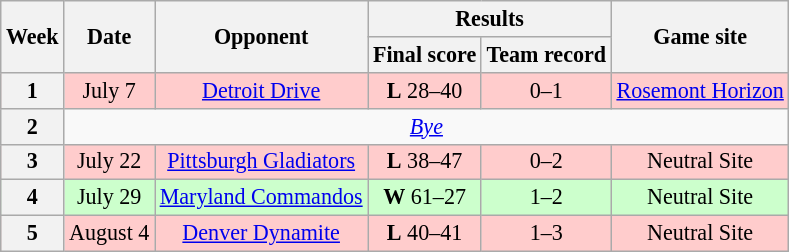<table class="wikitable" style="font-size: 92%;" "align=center">
<tr>
<th rowspan="2">Week</th>
<th rowspan="2">Date</th>
<th rowspan="2">Opponent</th>
<th colspan="2">Results</th>
<th rowspan="2">Game site</th>
</tr>
<tr>
<th>Final score</th>
<th>Team record</th>
</tr>
<tr style="background:#fcc">
<th>1</th>
<td style="text-align:center;">July 7</td>
<td style="text-align:center;"><a href='#'>Detroit Drive</a></td>
<td style="text-align:center;"><strong>L</strong> 28–40</td>
<td style="text-align:center;">0–1</td>
<td style="text-align:center;"><a href='#'>Rosemont Horizon</a></td>
</tr>
<tr>
<th>2</th>
<td colspan="8" style="text-align:center;"><em><a href='#'>Bye</a></em></td>
</tr>
<tr style="background:#fcc">
<th>3</th>
<td style="text-align:center;">July 22</td>
<td style="text-align:center;"><a href='#'>Pittsburgh Gladiators</a></td>
<td style="text-align:center;"><strong>L</strong> 38–47</td>
<td style="text-align:center;">0–2</td>
<td style="text-align:center;">Neutral Site</td>
</tr>
<tr style="background:#cfc">
<th>4</th>
<td style="text-align:center;">July 29</td>
<td style="text-align:center;"><a href='#'>Maryland Commandos</a></td>
<td style="text-align:center;"><strong>W</strong> 61–27</td>
<td style="text-align:center;">1–2</td>
<td style="text-align:center;">Neutral Site</td>
</tr>
<tr style="background:#fcc">
<th>5</th>
<td style="text-align:center;">August 4</td>
<td style="text-align:center;"><a href='#'>Denver Dynamite</a></td>
<td style="text-align:center;"><strong>L</strong> 40–41</td>
<td style="text-align:center;">1–3</td>
<td style="text-align:center;">Neutral Site</td>
</tr>
</table>
